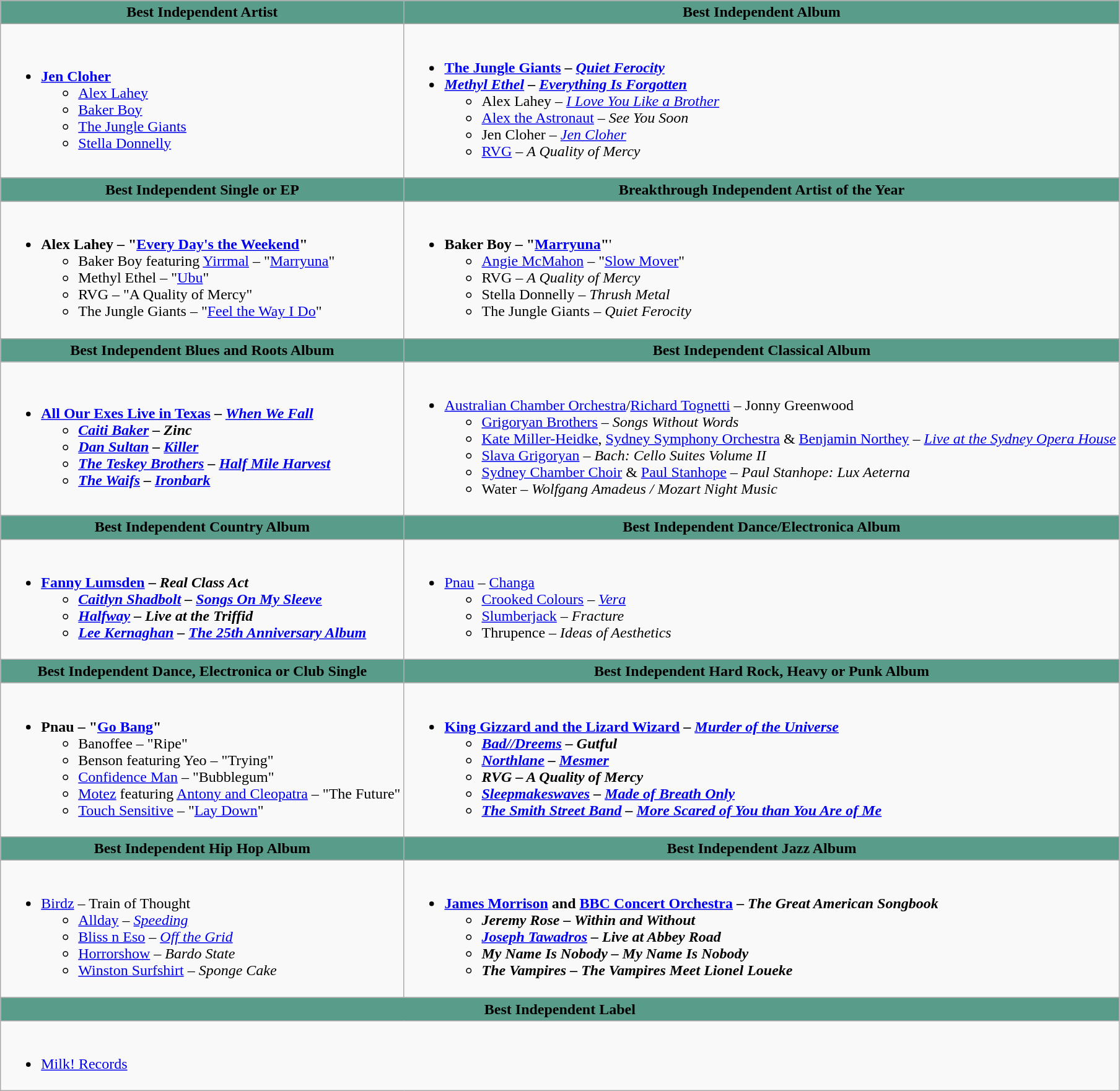<table class=wikitable style="width="150%">
<tr>
<th ! style="background:#589C89; width=;"50%">Best Independent Artist</th>
<th ! style="background:#589C89; width=;"50%">Best Independent Album</th>
</tr>
<tr>
<td><br><ul><li><strong><a href='#'>Jen Cloher</a></strong><ul><li><a href='#'>Alex Lahey</a></li><li><a href='#'>Baker Boy</a></li><li><a href='#'>The Jungle Giants</a></li><li><a href='#'>Stella Donnelly</a></li></ul></li></ul></td>
<td><br><ul><li><strong><a href='#'>The Jungle Giants</a> – <em><a href='#'>Quiet Ferocity</a><strong><em></li><li></strong><a href='#'>Methyl Ethel</a> – </em><a href='#'>Everything Is Forgotten</a></em></strong><ul><li>Alex Lahey – <em><a href='#'>I Love You Like a Brother</a></em></li><li><a href='#'>Alex the Astronaut</a> – <em>See You Soon</em></li><li>Jen Cloher – <em><a href='#'>Jen Cloher</a></em></li><li><a href='#'>RVG</a> – <em>A Quality of Mercy</em></li></ul></li></ul></td>
</tr>
<tr>
<th ! style="background:#589C89; width=;"50%">Best Independent Single or EP</th>
<th ! style="background:#589C89; width=;"50%">Breakthrough Independent Artist of the Year</th>
</tr>
<tr>
<td><br><ul><li><strong>Alex Lahey – "<a href='#'>Every Day's the Weekend</a>"</strong><ul><li>Baker Boy featuring <a href='#'>Yirrmal</a> – "<a href='#'>Marryuna</a>"</li><li>Methyl Ethel – "<a href='#'>Ubu</a>"</li><li>RVG – "A Quality of Mercy"</li><li>The Jungle Giants – "<a href='#'>Feel the Way I Do</a>"</li></ul></li></ul></td>
<td><br><ul><li><strong>Baker Boy – "<a href='#'>Marryuna</a>"</strong>'<ul><li><a href='#'>Angie McMahon</a> – "<a href='#'>Slow Mover</a>"</li><li>RVG – <em>A Quality of Mercy</em></li><li>Stella Donnelly – <em>Thrush Metal</em></li><li>The Jungle Giants – <em>Quiet Ferocity</em></li></ul></li></ul></td>
</tr>
<tr>
<th ! style="background:#589C89; width=;"50%">Best Independent Blues and Roots Album</th>
<th ! style="background:#589C89; width=;"50%">Best Independent Classical Album</th>
</tr>
<tr>
<td><br><ul><li><strong><a href='#'>All Our Exes Live in Texas</a> – <em><a href='#'>When We Fall</a><strong><em><ul><li><a href='#'>Caiti Baker</a> – </em>Zinc<em></li><li><a href='#'>Dan Sultan</a> – </em><a href='#'>Killer</a><em></li><li><a href='#'>The Teskey Brothers</a> – </em><a href='#'>Half Mile Harvest</a><em></li><li><a href='#'>The Waifs</a> – </em><a href='#'>Ironbark</a><em></li></ul></li></ul></td>
<td><br><ul><li></strong><a href='#'>Australian Chamber Orchestra</a>/<a href='#'>Richard Tognetti</a> – </em>Jonny Greenwood</em></strong><ul><li><a href='#'>Grigoryan Brothers</a> – <em>Songs Without Words</em></li><li><a href='#'>Kate Miller-Heidke</a>, <a href='#'>Sydney Symphony Orchestra</a> & <a href='#'>Benjamin Northey</a> – <em><a href='#'>Live at the Sydney Opera House</a></em></li><li><a href='#'>Slava Grigoryan</a> – <em>Bach: Cello Suites Volume II</em></li><li><a href='#'>Sydney Chamber Choir</a> & <a href='#'>Paul Stanhope</a> – <em>Paul Stanhope: Lux Aeterna</em></li><li>Water – <em>Wolfgang Amadeus / Mozart Night Music</em></li></ul></li></ul></td>
</tr>
<tr>
<th ! style="background:#589C89; width=;"50%">Best Independent Country Album</th>
<th ! style="background:#589C89; width=;"50%">Best Independent Dance/Electronica Album</th>
</tr>
<tr>
<td><br><ul><li><strong><a href='#'>Fanny Lumsden</a> – <em>Real Class Act<strong><em><ul><li><a href='#'>Caitlyn Shadbolt</a> – </em><a href='#'>Songs On My Sleeve</a><em></li><li><a href='#'>Halfway</a> – </em>Live at the Triffid<em></li><li><a href='#'>Lee Kernaghan</a> – </em><a href='#'>The 25th Anniversary Album</a><em></li></ul></li></ul></td>
<td><br><ul><li></strong><a href='#'>Pnau</a> – </em><a href='#'>Changa</a></em></strong><ul><li><a href='#'>Crooked Colours</a> – <em><a href='#'>Vera</a></em></li><li><a href='#'>Slumberjack</a> – <em>Fracture</em></li><li>Thrupence – <em>Ideas of Aesthetics</em></li></ul></li></ul></td>
</tr>
<tr>
<th ! style="background:#589C89; width=;"50%">Best Independent Dance, Electronica or Club Single</th>
<th ! style="background:#589C89; width=;"50%">Best Independent Hard Rock, Heavy or Punk Album</th>
</tr>
<tr>
<td><br><ul><li><strong>Pnau – "<a href='#'>Go Bang</a>"</strong><ul><li>Banoffee – "Ripe"</li><li>Benson featuring Yeo – "Trying"</li><li><a href='#'>Confidence Man</a> – "Bubblegum"</li><li><a href='#'>Motez</a> featuring <a href='#'>Antony and Cleopatra</a> – "The Future"</li><li><a href='#'>Touch Sensitive</a> – "<a href='#'>Lay Down</a>"</li></ul></li></ul></td>
<td><br><ul><li><strong><a href='#'>King Gizzard and the Lizard Wizard</a> – <em><a href='#'>Murder of the Universe</a><strong><em><ul><li><a href='#'>Bad//Dreems</a> – </em>Gutful<em></li><li><a href='#'>Northlane</a> – </em><a href='#'>Mesmer</a><em></li><li>RVG – </em>A Quality of Mercy<em></li><li><a href='#'>Sleepmakeswaves</a> – </em><a href='#'>Made of Breath Only</a><em></li><li><a href='#'>The Smith Street Band</a> – </em><a href='#'>More Scared of You than You Are of Me</a><em></li></ul></li></ul></td>
</tr>
<tr>
<th ! style="background:#589C89; width=;"50%">Best Independent Hip Hop Album</th>
<th ! style="background:#589C89; width=;"50%">Best Independent Jazz Album</th>
</tr>
<tr>
<td><br><ul><li></strong><a href='#'>Birdz</a> – </em>Train of Thought</em></strong><ul><li><a href='#'>Allday</a> – <em><a href='#'>Speeding</a></em></li><li><a href='#'>Bliss n Eso</a> – <em><a href='#'>Off the Grid</a></em></li><li><a href='#'>Horrorshow</a> – <em>Bardo State</em></li><li><a href='#'>Winston Surfshirt</a> – <em>Sponge Cake</em></li></ul></li></ul></td>
<td><br><ul><li><strong><a href='#'>James Morrison</a> and <a href='#'>BBC Concert Orchestra</a> – <em>The Great American Songbook<strong><em><ul><li>Jeremy Rose – </em>Within and Without<em></li><li><a href='#'>Joseph Tawadros</a> – </em>Live at Abbey Road<em></li><li>My Name Is Nobody – </em>My Name Is Nobody<em></li><li>The Vampires – </em>The Vampires Meet Lionel Loueke<em></li></ul></li></ul></td>
</tr>
<tr>
<th ! style="background:#589C89; width=;"50%" colspan="2">Best Independent Label</th>
</tr>
<tr>
<td colspan="2"><br><ul><li></strong><a href='#'>Milk! Records</a><strong></li></ul></td>
</tr>
</table>
